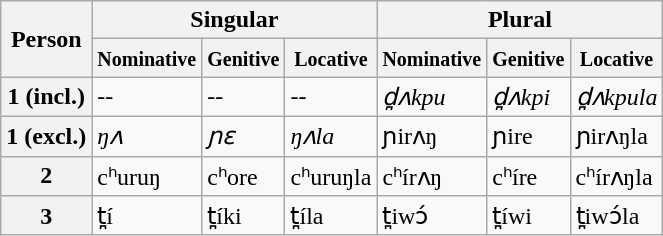<table class="wikitable">
<tr>
<th rowspan="2">Person</th>
<th colspan="3">Singular</th>
<th colspan="3">Plural</th>
</tr>
<tr>
<th><small>Nominative</small></th>
<th><small>Genitive</small></th>
<th><small>Locative</small></th>
<th><small>Nominative</small></th>
<th><small>Genitive</small></th>
<th><small>Locative</small></th>
</tr>
<tr>
<th>1 (incl.)</th>
<td>--</td>
<td>--</td>
<td>--</td>
<td><em>d̪ʌkpu</em></td>
<td><em>d̪ʌkpi</em></td>
<td><em>d̪ʌkpula</em></td>
</tr>
<tr>
<th>1 (excl.)</th>
<td><em>ŋʌ</em></td>
<td><em>ɲɛ</em></td>
<td><em>ŋʌla</em></td>
<td>ɲirʌŋ</td>
<td>ɲire</td>
<td>ɲirʌŋla</td>
</tr>
<tr>
<th>2</th>
<td>cʰuruŋ</td>
<td>cʰore</td>
<td>cʰuruŋla</td>
<td>cʰírʌŋ</td>
<td>cʰíre</td>
<td>cʰírʌŋla</td>
</tr>
<tr>
<th>3</th>
<td>t̪í</td>
<td>t̪íki</td>
<td>t̪íla</td>
<td>t̪iwɔ́</td>
<td>t̪íwi</td>
<td>t̪iwɔ́la</td>
</tr>
</table>
